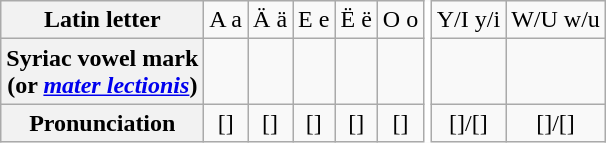<table class="wikitable"  style="text-align:center">
<tr>
<th scope="row">Latin letter</th>
<td>A a</td>
<td>Ä ä</td>
<td>E e</td>
<td>Ë ë</td>
<td>O o</td>
<td rowspan="3" style="background:#FFF;border-top:hidden;border-bottom:hidden;padding:2px"></td>
<td>Y/I y/i</td>
<td>W/U w/u</td>
</tr>
<tr>
<th scope="row">Syriac vowel mark <br>(or <em><a href='#'>mater lectionis</a></em>)</th>
<td style="font-size:150%"></td>
<td style="font-size:150%"></td>
<td style="font-size:150%"></td>
<td style="font-size:150%"></td>
<td style="font-size:150%"></td>
<td style="font-size:150%"></td>
<td style="font-size:150%"></td>
</tr>
<tr>
<th scope="row">Pronunciation</th>
<td>[]</td>
<td>[]</td>
<td>[]</td>
<td>[]</td>
<td>[]</td>
<td>[]/[]</td>
<td>[]/[]</td>
</tr>
</table>
